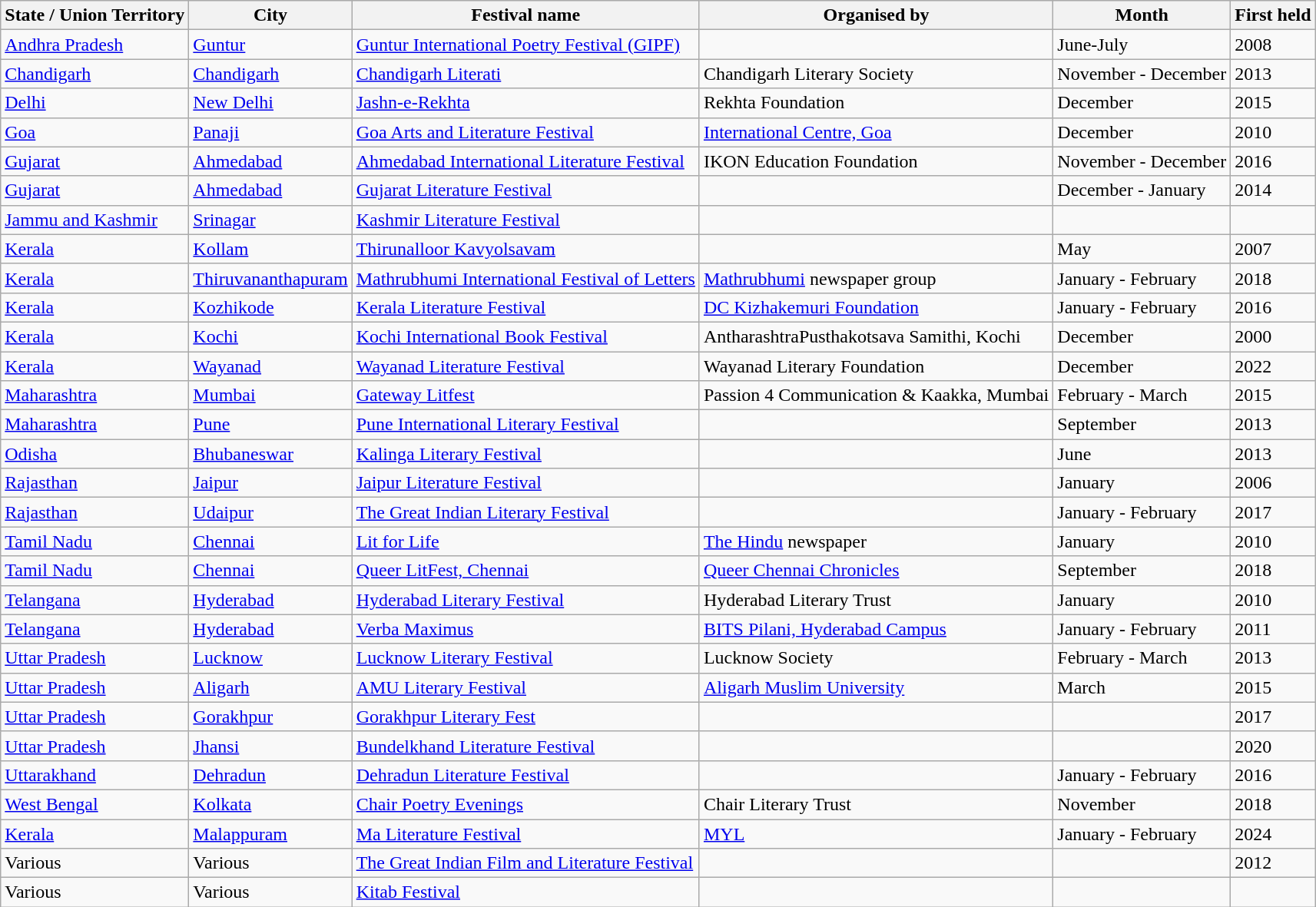<table class="wikitable sortable">
<tr>
<th>State / Union Territory</th>
<th>City</th>
<th>Festival name</th>
<th>Organised by</th>
<th>Month</th>
<th>First held</th>
</tr>
<tr>
<td><a href='#'>Andhra Pradesh</a></td>
<td><a href='#'>Guntur</a></td>
<td><a href='#'>Guntur International Poetry Festival (GIPF)</a></td>
<td></td>
<td>June-July</td>
<td>2008</td>
</tr>
<tr>
<td><a href='#'>Chandigarh</a></td>
<td><a href='#'>Chandigarh</a></td>
<td><a href='#'>Chandigarh Literati</a></td>
<td>Chandigarh Literary Society</td>
<td>November - December</td>
<td>2013</td>
</tr>
<tr>
<td><a href='#'>Delhi</a></td>
<td><a href='#'>New Delhi</a></td>
<td><a href='#'>Jashn-e-Rekhta</a></td>
<td>Rekhta Foundation</td>
<td>December</td>
<td>2015</td>
</tr>
<tr>
<td><a href='#'>Goa</a></td>
<td><a href='#'>Panaji</a></td>
<td><a href='#'>Goa Arts and Literature Festival</a></td>
<td><a href='#'>International Centre, Goa</a></td>
<td>December</td>
<td>2010</td>
</tr>
<tr>
<td><a href='#'>Gujarat</a></td>
<td><a href='#'>Ahmedabad</a></td>
<td><a href='#'>Ahmedabad International Literature Festival</a></td>
<td>IKON Education Foundation</td>
<td>November - December</td>
<td>2016</td>
</tr>
<tr>
<td><a href='#'>Gujarat</a></td>
<td><a href='#'>Ahmedabad</a></td>
<td><a href='#'>Gujarat Literature Festival</a></td>
<td></td>
<td>December - January</td>
<td>2014</td>
</tr>
<tr>
<td><a href='#'>Jammu and Kashmir</a></td>
<td><a href='#'>Srinagar</a></td>
<td><a href='#'>Kashmir Literature Festival</a></td>
<td></td>
<td></td>
<td></td>
</tr>
<tr>
<td><a href='#'>Kerala</a></td>
<td><a href='#'>Kollam</a></td>
<td><a href='#'>Thirunalloor Kavyolsavam</a></td>
<td></td>
<td>May</td>
<td>2007</td>
</tr>
<tr>
<td><a href='#'>Kerala</a></td>
<td><a href='#'>Thiruvananthapuram</a></td>
<td><a href='#'>Mathrubhumi International Festival of Letters</a></td>
<td><a href='#'>Mathrubhumi</a> newspaper group</td>
<td>January - February</td>
<td>2018</td>
</tr>
<tr>
<td><a href='#'>Kerala</a></td>
<td><a href='#'>Kozhikode</a></td>
<td><a href='#'>Kerala Literature Festival</a></td>
<td><a href='#'>DC Kizhakemuri Foundation</a></td>
<td>January - February</td>
<td>2016</td>
</tr>
<tr>
<td><a href='#'>Kerala</a></td>
<td><a href='#'>Kochi</a></td>
<td><a href='#'>Kochi International Book Festival</a></td>
<td>AntharashtraPusthakotsava Samithi, Kochi</td>
<td>December</td>
<td>2000</td>
</tr>
<tr>
<td><a href='#'>Kerala</a></td>
<td><a href='#'>Wayanad</a></td>
<td><a href='#'>Wayanad Literature Festival</a></td>
<td>Wayanad Literary Foundation</td>
<td>December</td>
<td>2022</td>
</tr>
<tr>
<td><a href='#'>Maharashtra</a></td>
<td><a href='#'>Mumbai</a></td>
<td><a href='#'>Gateway Litfest</a></td>
<td>Passion 4 Communication & Kaakka, Mumbai</td>
<td>February - March</td>
<td>2015</td>
</tr>
<tr>
<td><a href='#'>Maharashtra</a></td>
<td><a href='#'>Pune</a></td>
<td><a href='#'>Pune International Literary Festival</a></td>
<td></td>
<td>September</td>
<td>2013</td>
</tr>
<tr>
<td><a href='#'>Odisha</a></td>
<td><a href='#'>Bhubaneswar</a></td>
<td><a href='#'>Kalinga Literary Festival</a></td>
<td></td>
<td>June</td>
<td>2013</td>
</tr>
<tr>
<td><a href='#'>Rajasthan</a></td>
<td><a href='#'>Jaipur</a></td>
<td><a href='#'>Jaipur Literature Festival</a></td>
<td></td>
<td>January</td>
<td>2006</td>
</tr>
<tr>
<td><a href='#'>Rajasthan</a></td>
<td><a href='#'>Udaipur</a></td>
<td><a href='#'>The Great Indian Literary Festival</a></td>
<td></td>
<td>January - February</td>
<td>2017</td>
</tr>
<tr>
<td><a href='#'>Tamil Nadu</a></td>
<td><a href='#'>Chennai</a></td>
<td><a href='#'>Lit for Life</a></td>
<td><a href='#'>The Hindu</a> newspaper</td>
<td>January</td>
<td>2010</td>
</tr>
<tr>
<td><a href='#'>Tamil Nadu</a></td>
<td><a href='#'>Chennai</a></td>
<td><a href='#'>Queer LitFest, Chennai</a></td>
<td><a href='#'>Queer Chennai Chronicles</a></td>
<td>September</td>
<td>2018</td>
</tr>
<tr>
<td><a href='#'>Telangana</a></td>
<td><a href='#'>Hyderabad</a></td>
<td><a href='#'>Hyderabad Literary Festival</a></td>
<td>Hyderabad Literary Trust</td>
<td>January</td>
<td>2010</td>
</tr>
<tr>
<td><a href='#'>Telangana</a></td>
<td><a href='#'>Hyderabad</a></td>
<td><a href='#'>Verba Maximus</a></td>
<td><a href='#'>BITS Pilani, Hyderabad Campus</a></td>
<td>January - February</td>
<td>2011</td>
</tr>
<tr>
<td><a href='#'>Uttar Pradesh</a></td>
<td><a href='#'>Lucknow</a></td>
<td><a href='#'>Lucknow Literary Festival</a></td>
<td>Lucknow Society</td>
<td>February - March</td>
<td>2013</td>
</tr>
<tr>
<td><a href='#'>Uttar Pradesh</a></td>
<td><a href='#'>Aligarh</a></td>
<td><a href='#'>AMU Literary Festival</a></td>
<td><a href='#'>Aligarh Muslim University</a></td>
<td>March</td>
<td>2015</td>
</tr>
<tr>
<td><a href='#'>Uttar Pradesh</a></td>
<td><a href='#'>Gorakhpur</a></td>
<td><a href='#'>Gorakhpur Literary Fest</a></td>
<td></td>
<td></td>
<td>2017</td>
</tr>
<tr>
<td><a href='#'>Uttar Pradesh</a></td>
<td><a href='#'>Jhansi</a></td>
<td><a href='#'>Bundelkhand Literature Festival</a></td>
<td></td>
<td></td>
<td>2020</td>
</tr>
<tr>
<td><a href='#'>Uttarakhand</a></td>
<td><a href='#'>Dehradun</a></td>
<td><a href='#'>Dehradun Literature Festival</a></td>
<td></td>
<td>January - February</td>
<td>2016</td>
</tr>
<tr>
<td><a href='#'>West Bengal</a></td>
<td><a href='#'>Kolkata</a></td>
<td><a href='#'>Chair Poetry Evenings</a></td>
<td>Chair Literary Trust</td>
<td>November</td>
<td>2018</td>
</tr>
<tr>
<td><a href='#'>Kerala</a></td>
<td><a href='#'>Malappuram</a></td>
<td><a href='#'>Ma Literature Festival</a></td>
<td><a href='#'>MYL</a></td>
<td>January - February</td>
<td>2024</td>
</tr>
<tr>
<td>Various</td>
<td>Various</td>
<td><a href='#'>The Great Indian Film and Literature Festival</a></td>
<td></td>
<td></td>
<td>2012</td>
</tr>
<tr>
<td>Various</td>
<td>Various</td>
<td><a href='#'>Kitab Festival</a></td>
<td></td>
<td></td>
<td></td>
</tr>
</table>
